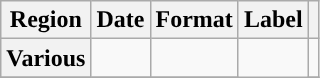<table class="wikitable plainrowheaders">
<tr>
<th scope="col">Region</th>
<th scope="col">Date</th>
<th scope="col">Format</th>
<th scope="col">Label</th>
<th scope="col"></th>
</tr>
<tr>
<th scope="row">Various</th>
<td></td>
<td></td>
<td rowspan="3"></td>
<td></td>
</tr>
<tr>
</tr>
</table>
